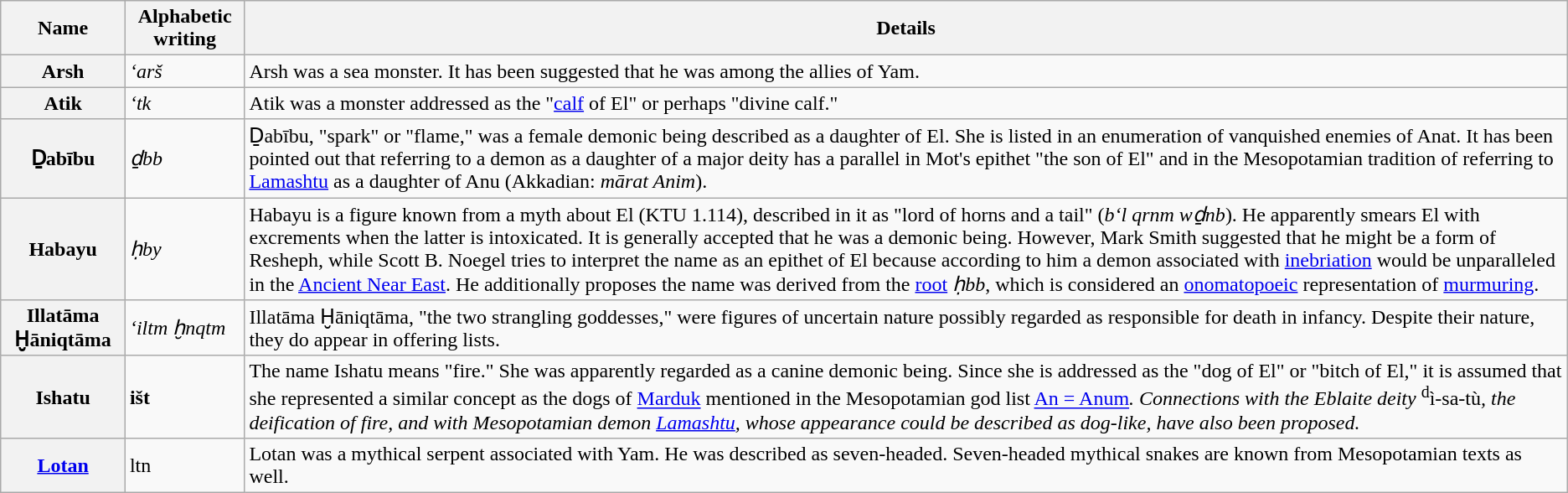<table class="wikitable">
<tr>
<th scope="col">Name</th>
<th scope="col">Alphabetic writing</th>
<th scope="col">Details</th>
</tr>
<tr>
<th scope="row">Arsh</th>
<td><em>‘arš</em></td>
<td>Arsh was a sea monster. It has been suggested that he was among the allies of Yam.</td>
</tr>
<tr>
<th scope="row">Atik</th>
<td><em>‘tk</em></td>
<td>Atik was a monster addressed as the "<a href='#'>calf</a> of El" or perhaps "divine calf."</td>
</tr>
<tr>
<th scope="row">Ḏabību</th>
<td><em>ḏbb</em></td>
<td>Ḏabību, "spark" or "flame," was a female demonic being described as a daughter of El. She is listed in an enumeration of vanquished enemies of Anat. It has been pointed out that referring to a demon as a daughter of a major deity has a parallel in Mot's epithet "the son of El" and in the Mesopotamian tradition of referring to <a href='#'>Lamashtu</a> as a daughter of Anu (Akkadian: <em>mārat Anim</em>).</td>
</tr>
<tr>
<th scope="row">Habayu</th>
<td><em>ḥby</em></td>
<td>Habayu is a figure known from a myth about El (KTU 1.114), described in it as "lord of horns and a tail" (<em>b‘l qrnm wḏnb</em>). He apparently smears El with excrements when the latter is intoxicated. It is generally accepted that he was a demonic being. However, Mark Smith suggested that he might be a form of Resheph, while Scott B. Noegel tries to interpret the name as an epithet of El  because according to him a demon associated with <a href='#'>inebriation</a> would be unparalleled in the <a href='#'>Ancient Near East</a>. He additionally proposes the name was derived from the <a href='#'>root</a> <em>ḥbb</em>, which is considered an <a href='#'>onomatopoeic</a> representation of <a href='#'>murmuring</a>.</td>
</tr>
<tr>
<th scope="row">Illatāma Ḫāniqtāma</th>
<td><em>‘iltm ḫnqtm</em></td>
<td>Illatāma Ḫāniqtāma, "the two strangling goddesses," were figures of uncertain nature possibly regarded as responsible for death in infancy. Despite their nature, they do appear in offering lists.</td>
</tr>
<tr>
<th scope="row">Ishatu</th>
<td><strong>išt<em></td>
<td>The name Ishatu means "fire." She was apparently regarded as a canine demonic being. Since she is addressed as the "dog of El" or "bitch of El," it is assumed that she represented a similar concept as the dogs of <a href='#'>Marduk</a> mentioned in the Mesopotamian god list </em><a href='#'>An = Anum</a><em>. Connections with the Eblaite deity </em><sup>d</sup>ì-sa-tù<em>, the deification of fire, and with Mesopotamian demon <a href='#'>Lamashtu</a>, whose appearance could be described as dog-like, have also been proposed.</td>
</tr>
<tr>
<th scope="row"><a href='#'>Lotan</a></th>
<td></em>ltn<em></td>
<td>Lotan was a mythical serpent associated with Yam. He was described as seven-headed. Seven-headed mythical snakes are known from Mesopotamian texts as well.</td>
</tr>
</table>
